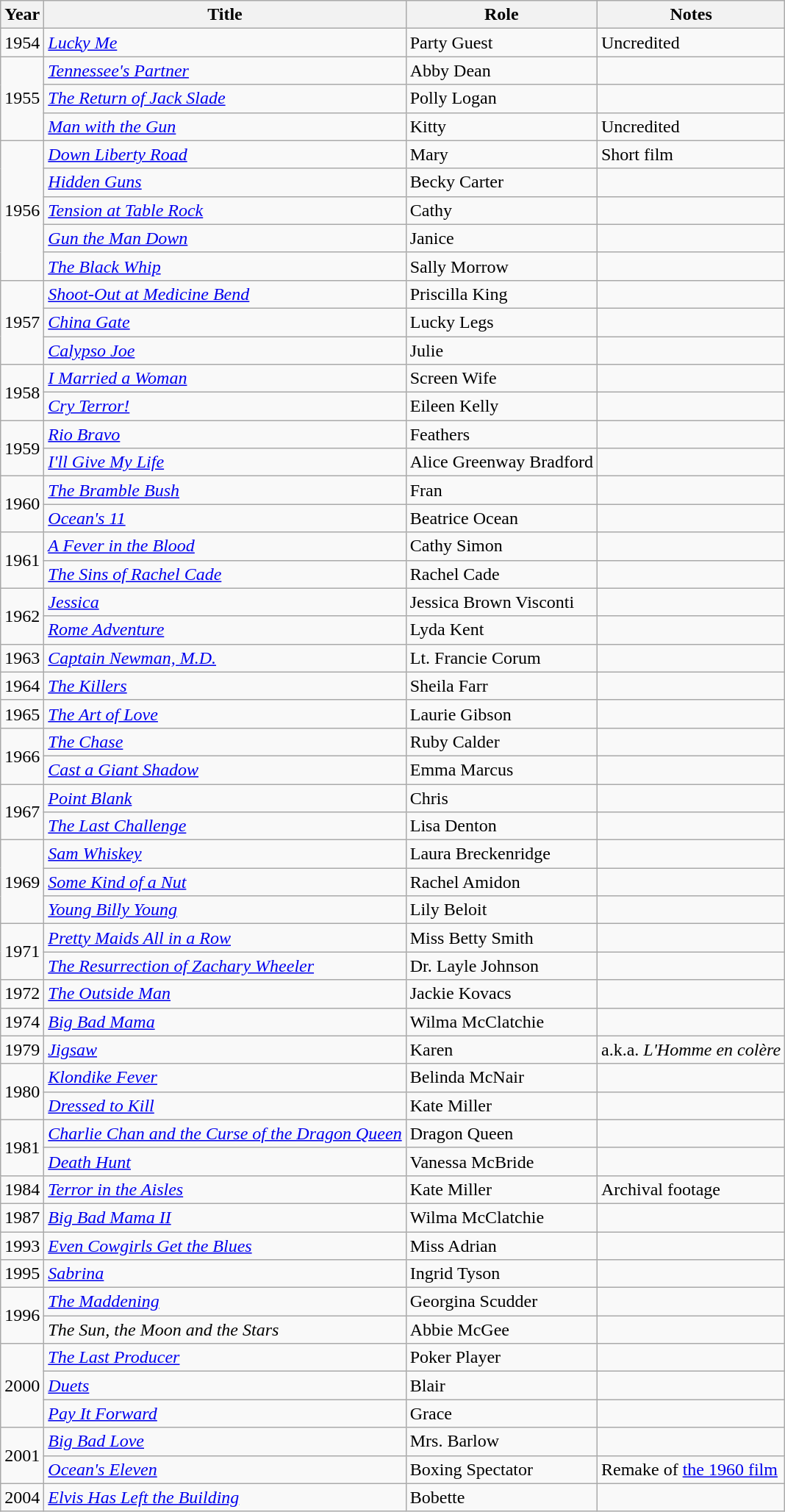<table class="wikitable sortable">
<tr>
<th>Year</th>
<th>Title</th>
<th>Role</th>
<th class="unsortable">Notes</th>
</tr>
<tr>
<td>1954</td>
<td><em><a href='#'>Lucky Me</a></em></td>
<td>Party Guest</td>
<td>Uncredited</td>
</tr>
<tr>
<td rowspan=3>1955</td>
<td><em><a href='#'>Tennessee's Partner</a></em></td>
<td>Abby Dean</td>
<td></td>
</tr>
<tr>
<td><em><a href='#'>The Return of Jack Slade</a></em></td>
<td>Polly Logan</td>
<td></td>
</tr>
<tr>
<td><em><a href='#'>Man with the Gun</a></em></td>
<td>Kitty</td>
<td>Uncredited</td>
</tr>
<tr>
<td rowspan=5>1956</td>
<td><em><a href='#'>Down Liberty Road</a></em></td>
<td>Mary</td>
<td>Short film</td>
</tr>
<tr>
<td><em><a href='#'>Hidden Guns</a></em></td>
<td>Becky Carter</td>
<td></td>
</tr>
<tr>
<td><em><a href='#'>Tension at Table Rock</a></em></td>
<td>Cathy</td>
<td></td>
</tr>
<tr>
<td><em><a href='#'>Gun the Man Down</a></em></td>
<td>Janice</td>
<td></td>
</tr>
<tr>
<td><em><a href='#'>The Black Whip</a></em></td>
<td>Sally Morrow</td>
<td></td>
</tr>
<tr>
<td rowspan=3>1957</td>
<td><em><a href='#'>Shoot-Out at Medicine Bend</a></em></td>
<td>Priscilla King</td>
<td></td>
</tr>
<tr>
<td><em><a href='#'>China Gate</a></em></td>
<td>Lucky Legs</td>
<td></td>
</tr>
<tr>
<td><em><a href='#'>Calypso Joe</a></em></td>
<td>Julie</td>
<td></td>
</tr>
<tr>
<td rowspan=2>1958</td>
<td><em><a href='#'>I Married a Woman</a></em></td>
<td>Screen Wife</td>
<td></td>
</tr>
<tr>
<td><em><a href='#'>Cry Terror!</a></em></td>
<td>Eileen Kelly</td>
<td></td>
</tr>
<tr>
<td rowspan=2>1959</td>
<td><em><a href='#'>Rio Bravo</a></em></td>
<td>Feathers</td>
<td></td>
</tr>
<tr>
<td><em><a href='#'>I'll Give My Life</a></em></td>
<td>Alice Greenway Bradford</td>
<td></td>
</tr>
<tr>
<td rowspan=2>1960</td>
<td><em><a href='#'>The Bramble Bush</a></em></td>
<td>Fran</td>
<td></td>
</tr>
<tr>
<td><em><a href='#'>Ocean's 11</a></em></td>
<td>Beatrice Ocean</td>
<td></td>
</tr>
<tr>
<td rowspan=2>1961</td>
<td><em><a href='#'>A Fever in the Blood</a></em></td>
<td>Cathy Simon</td>
<td></td>
</tr>
<tr>
<td><em><a href='#'>The Sins of Rachel Cade</a></em></td>
<td>Rachel Cade</td>
<td></td>
</tr>
<tr>
<td rowspan=2>1962</td>
<td><em><a href='#'>Jessica</a></em></td>
<td>Jessica Brown Visconti</td>
<td></td>
</tr>
<tr>
<td><em><a href='#'>Rome Adventure</a></em></td>
<td>Lyda Kent</td>
<td></td>
</tr>
<tr>
<td>1963</td>
<td><em><a href='#'>Captain Newman, M.D.</a></em></td>
<td>Lt. Francie Corum</td>
<td></td>
</tr>
<tr>
<td>1964</td>
<td><em><a href='#'>The Killers</a></em></td>
<td>Sheila Farr</td>
<td></td>
</tr>
<tr>
<td>1965</td>
<td><em><a href='#'>The Art of Love</a></em></td>
<td>Laurie Gibson</td>
<td></td>
</tr>
<tr>
<td rowspan=2>1966</td>
<td><em><a href='#'>The Chase</a></em></td>
<td>Ruby Calder</td>
<td></td>
</tr>
<tr>
<td><em><a href='#'>Cast a Giant Shadow</a></em></td>
<td>Emma Marcus</td>
<td></td>
</tr>
<tr>
<td rowspan=2>1967</td>
<td><em><a href='#'>Point Blank</a></em></td>
<td>Chris</td>
<td></td>
</tr>
<tr>
<td><em><a href='#'>The Last Challenge</a></em></td>
<td>Lisa Denton</td>
<td></td>
</tr>
<tr>
<td rowspan=3>1969</td>
<td><em><a href='#'>Sam Whiskey</a></em></td>
<td>Laura Breckenridge</td>
<td></td>
</tr>
<tr>
<td><em><a href='#'>Some Kind of a Nut</a></em></td>
<td>Rachel Amidon</td>
<td></td>
</tr>
<tr>
<td><em><a href='#'>Young Billy Young</a></em></td>
<td>Lily Beloit</td>
<td></td>
</tr>
<tr>
<td rowspan=2>1971</td>
<td><em><a href='#'>Pretty Maids All in a Row</a></em></td>
<td>Miss Betty Smith</td>
<td></td>
</tr>
<tr>
<td><em><a href='#'>The Resurrection of Zachary Wheeler</a></em></td>
<td>Dr. Layle Johnson</td>
<td></td>
</tr>
<tr>
<td>1972</td>
<td><em><a href='#'>The Outside Man</a></em></td>
<td>Jackie Kovacs</td>
<td></td>
</tr>
<tr>
<td>1974</td>
<td><em><a href='#'>Big Bad Mama</a></em></td>
<td>Wilma McClatchie</td>
<td></td>
</tr>
<tr>
<td>1979</td>
<td><em><a href='#'>Jigsaw</a></em></td>
<td>Karen</td>
<td>a.k.a. <em>L'Homme en colère</em></td>
</tr>
<tr>
<td rowspan=2>1980</td>
<td><em><a href='#'>Klondike Fever</a></em></td>
<td>Belinda McNair</td>
<td></td>
</tr>
<tr>
<td><em><a href='#'>Dressed to Kill</a></em></td>
<td>Kate Miller</td>
<td></td>
</tr>
<tr>
<td rowspan=2>1981</td>
<td><em><a href='#'>Charlie Chan and the Curse of the Dragon Queen</a></em></td>
<td>Dragon Queen</td>
<td></td>
</tr>
<tr>
<td><em><a href='#'>Death Hunt</a></em></td>
<td>Vanessa McBride</td>
<td></td>
</tr>
<tr>
<td>1984</td>
<td><em><a href='#'>Terror in the Aisles</a></em></td>
<td>Kate Miller</td>
<td>Archival footage</td>
</tr>
<tr>
<td>1987</td>
<td><em><a href='#'>Big Bad Mama II</a></em></td>
<td>Wilma McClatchie</td>
<td></td>
</tr>
<tr>
<td>1993</td>
<td><em><a href='#'>Even Cowgirls Get the Blues</a></em></td>
<td>Miss Adrian</td>
<td></td>
</tr>
<tr>
<td>1995</td>
<td><em><a href='#'>Sabrina</a></em></td>
<td>Ingrid Tyson</td>
<td></td>
</tr>
<tr>
<td rowspan=2>1996</td>
<td><em><a href='#'>The Maddening</a></em></td>
<td>Georgina Scudder</td>
<td></td>
</tr>
<tr>
<td><em>The Sun, the Moon and the Stars</em></td>
<td>Abbie McGee</td>
<td></td>
</tr>
<tr>
<td rowspan=3>2000</td>
<td><em><a href='#'>The Last Producer</a></em></td>
<td>Poker Player</td>
<td></td>
</tr>
<tr>
<td><em><a href='#'>Duets</a></em></td>
<td>Blair</td>
<td></td>
</tr>
<tr>
<td><em><a href='#'>Pay It Forward</a></em></td>
<td>Grace</td>
<td></td>
</tr>
<tr>
<td rowspan=2>2001</td>
<td><em><a href='#'>Big Bad Love</a></em></td>
<td>Mrs. Barlow</td>
<td></td>
</tr>
<tr>
<td><em><a href='#'>Ocean's Eleven</a></em></td>
<td>Boxing Spectator</td>
<td>Remake of <a href='#'>the 1960 film</a></td>
</tr>
<tr>
<td>2004</td>
<td><em><a href='#'>Elvis Has Left the Building</a></em></td>
<td>Bobette</td>
<td></td>
</tr>
</table>
